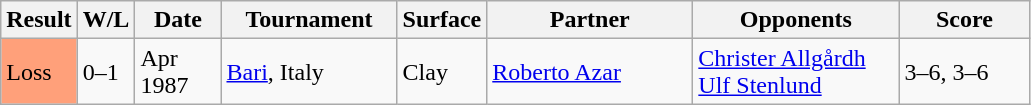<table class="sortable wikitable">
<tr>
<th style="width:40px">Result</th>
<th style="width:30px" class="unsortable">W/L</th>
<th style="width:50px">Date</th>
<th style="width:110px">Tournament</th>
<th style="width:50px">Surface</th>
<th style="width:130px">Partner</th>
<th style="width:130px">Opponents</th>
<th style="width:80px" class="unsortable">Score</th>
</tr>
<tr>
<td style="background:#ffa07a;">Loss</td>
<td>0–1</td>
<td>Apr 1987</td>
<td><a href='#'>Bari</a>, Italy</td>
<td>Clay</td>
<td> <a href='#'>Roberto Azar</a></td>
<td> <a href='#'>Christer Allgårdh</a><br> <a href='#'>Ulf Stenlund</a></td>
<td>3–6, 3–6</td>
</tr>
</table>
